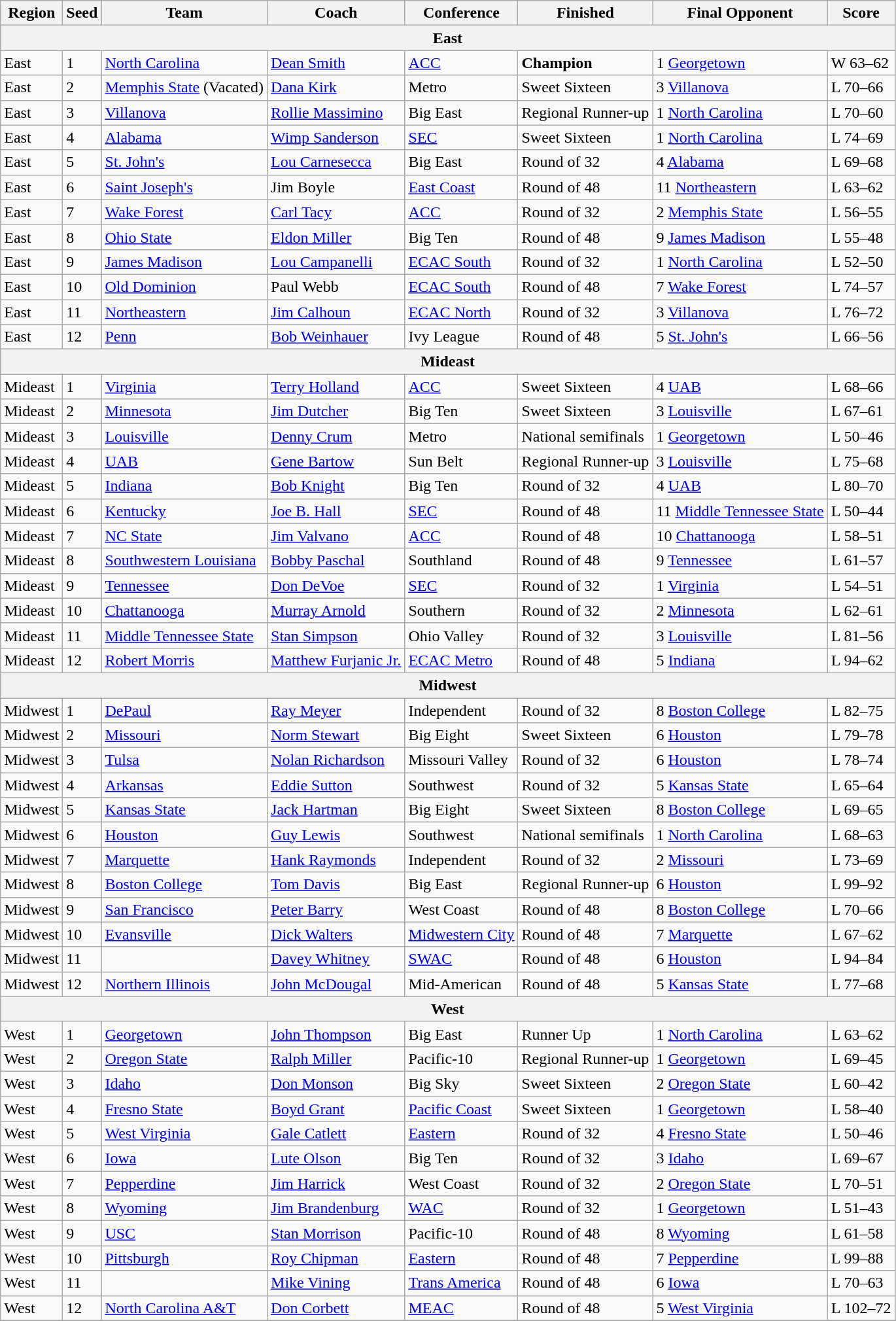<table class=wikitable>
<tr>
<th>Region</th>
<th>Seed</th>
<th>Team</th>
<th>Coach</th>
<th>Conference</th>
<th>Finished</th>
<th>Final Opponent</th>
<th>Score</th>
</tr>
<tr>
<th colspan=8>East</th>
</tr>
<tr>
<td>East</td>
<td>1</td>
<td><a href='#'>North Carolina</a></td>
<td><a href='#'>Dean Smith</a></td>
<td><a href='#'>ACC</a></td>
<td><strong>Champion</strong></td>
<td>1 <a href='#'>Georgetown</a></td>
<td>W 63–62</td>
</tr>
<tr>
<td>East</td>
<td>2</td>
<td><a href='#'>Memphis State</a> (Vacated)</td>
<td><a href='#'>Dana Kirk</a></td>
<td>Metro</td>
<td>Sweet Sixteen</td>
<td>3 <a href='#'>Villanova</a></td>
<td>L 70–66</td>
</tr>
<tr>
<td>East</td>
<td>3</td>
<td><a href='#'>Villanova</a></td>
<td><a href='#'>Rollie Massimino</a></td>
<td>Big East</td>
<td>Regional Runner-up</td>
<td>1 <a href='#'>North Carolina</a></td>
<td>L 70–60</td>
</tr>
<tr>
<td>East</td>
<td>4</td>
<td><a href='#'>Alabama</a></td>
<td><a href='#'>Wimp Sanderson</a></td>
<td><a href='#'>SEC</a></td>
<td>Sweet Sixteen</td>
<td>1 <a href='#'>North Carolina</a></td>
<td>L 74–69</td>
</tr>
<tr>
<td>East</td>
<td>5</td>
<td><a href='#'>St. John's</a></td>
<td><a href='#'>Lou Carnesecca</a></td>
<td>Big East</td>
<td>Round of 32</td>
<td>4 <a href='#'>Alabama</a></td>
<td>L 69–68</td>
</tr>
<tr>
<td>East</td>
<td>6</td>
<td><a href='#'>Saint Joseph's</a></td>
<td>Jim Boyle</td>
<td><a href='#'>East Coast</a></td>
<td>Round of 48</td>
<td>11 <a href='#'>Northeastern</a></td>
<td>L 63–62</td>
</tr>
<tr>
<td>East</td>
<td>7</td>
<td><a href='#'>Wake Forest</a></td>
<td><a href='#'>Carl Tacy</a></td>
<td><a href='#'>ACC</a></td>
<td>Round of 32</td>
<td>2 <a href='#'>Memphis State</a></td>
<td>L 56–55</td>
</tr>
<tr>
<td>East</td>
<td>8</td>
<td><a href='#'>Ohio State</a></td>
<td><a href='#'>Eldon Miller</a></td>
<td>Big Ten</td>
<td>Round of 48</td>
<td>9 <a href='#'>James Madison</a></td>
<td>L 55–48</td>
</tr>
<tr>
<td>East</td>
<td>9</td>
<td><a href='#'>James Madison</a></td>
<td><a href='#'>Lou Campanelli</a></td>
<td><a href='#'>ECAC South</a></td>
<td>Round of 32</td>
<td>1 <a href='#'>North Carolina</a></td>
<td>L 52–50</td>
</tr>
<tr>
<td>East</td>
<td>10</td>
<td><a href='#'>Old Dominion</a></td>
<td>Paul Webb</td>
<td><a href='#'>ECAC South</a></td>
<td>Round of 48</td>
<td>7 <a href='#'>Wake Forest</a></td>
<td>L 74–57</td>
</tr>
<tr>
<td>East</td>
<td>11</td>
<td><a href='#'>Northeastern</a></td>
<td><a href='#'>Jim Calhoun</a></td>
<td><a href='#'>ECAC North</a></td>
<td>Round of 32</td>
<td>3 <a href='#'>Villanova</a></td>
<td>L 76–72</td>
</tr>
<tr>
<td>East</td>
<td>12</td>
<td><a href='#'>Penn</a></td>
<td><a href='#'>Bob Weinhauer</a></td>
<td>Ivy League</td>
<td>Round of 48</td>
<td>5 <a href='#'>St. John's</a></td>
<td>L 66–56</td>
</tr>
<tr>
<th colspan=8>Mideast</th>
</tr>
<tr>
<td>Mideast</td>
<td>1</td>
<td><a href='#'>Virginia</a></td>
<td><a href='#'>Terry Holland</a></td>
<td><a href='#'>ACC</a></td>
<td>Sweet Sixteen</td>
<td>4 <a href='#'>UAB</a></td>
<td>L 68–66</td>
</tr>
<tr>
<td>Mideast</td>
<td>2</td>
<td><a href='#'>Minnesota</a></td>
<td><a href='#'>Jim Dutcher</a></td>
<td>Big Ten</td>
<td>Sweet Sixteen</td>
<td>3 <a href='#'>Louisville</a></td>
<td>L 67–61</td>
</tr>
<tr>
<td>Mideast</td>
<td>3</td>
<td><a href='#'>Louisville</a></td>
<td><a href='#'>Denny Crum</a></td>
<td>Metro</td>
<td>National semifinals</td>
<td>1 <a href='#'>Georgetown</a></td>
<td>L 50–46</td>
</tr>
<tr>
<td>Mideast</td>
<td>4</td>
<td><a href='#'>UAB</a></td>
<td><a href='#'>Gene Bartow</a></td>
<td>Sun Belt</td>
<td>Regional Runner-up</td>
<td>3 <a href='#'>Louisville</a></td>
<td>L 75–68</td>
</tr>
<tr>
<td>Mideast</td>
<td>5</td>
<td><a href='#'>Indiana</a></td>
<td><a href='#'>Bob Knight</a></td>
<td>Big Ten</td>
<td>Round of 32</td>
<td>4 <a href='#'>UAB</a></td>
<td>L 80–70</td>
</tr>
<tr>
<td>Mideast</td>
<td>6</td>
<td><a href='#'>Kentucky</a></td>
<td><a href='#'>Joe B. Hall</a></td>
<td><a href='#'>SEC</a></td>
<td>Round of 48</td>
<td>11 <a href='#'>Middle Tennessee State</a></td>
<td>L 50–44</td>
</tr>
<tr>
<td>Mideast</td>
<td>7</td>
<td><a href='#'>NC State</a></td>
<td><a href='#'>Jim Valvano</a></td>
<td><a href='#'>ACC</a></td>
<td>Round of 48</td>
<td>10 <a href='#'>Chattanooga</a></td>
<td>L 58–51</td>
</tr>
<tr>
<td>Mideast</td>
<td>8</td>
<td><a href='#'>Southwestern Louisiana</a></td>
<td><a href='#'>Bobby Paschal</a></td>
<td>Southland</td>
<td>Round of 48</td>
<td>9 <a href='#'>Tennessee</a></td>
<td>L 61–57</td>
</tr>
<tr>
<td>Mideast</td>
<td>9</td>
<td><a href='#'>Tennessee</a></td>
<td><a href='#'>Don DeVoe</a></td>
<td><a href='#'>SEC</a></td>
<td>Round of 32</td>
<td>1 <a href='#'>Virginia</a></td>
<td>L 54–51</td>
</tr>
<tr>
<td>Mideast</td>
<td>10</td>
<td><a href='#'>Chattanooga</a></td>
<td><a href='#'>Murray Arnold</a></td>
<td>Southern</td>
<td>Round of 32</td>
<td>2 <a href='#'>Minnesota</a></td>
<td>L 62–61</td>
</tr>
<tr>
<td>Mideast</td>
<td>11</td>
<td><a href='#'>Middle Tennessee State</a></td>
<td><a href='#'>Stan Simpson</a></td>
<td>Ohio Valley</td>
<td>Round of 32</td>
<td>3 <a href='#'>Louisville</a></td>
<td>L 81–56</td>
</tr>
<tr>
<td>Mideast</td>
<td>12</td>
<td><a href='#'>Robert Morris</a></td>
<td><a href='#'>Matthew Furjanic Jr.</a></td>
<td><a href='#'>ECAC Metro</a></td>
<td>Round of 48</td>
<td>5 <a href='#'>Indiana</a></td>
<td>L 94–62</td>
</tr>
<tr>
<th colspan=8>Midwest</th>
</tr>
<tr>
<td>Midwest</td>
<td>1</td>
<td><a href='#'>DePaul</a></td>
<td><a href='#'>Ray Meyer</a></td>
<td>Independent</td>
<td>Round of 32</td>
<td>8 <a href='#'>Boston College</a></td>
<td>L 82–75</td>
</tr>
<tr>
<td>Midwest</td>
<td>2</td>
<td><a href='#'>Missouri</a></td>
<td><a href='#'>Norm Stewart</a></td>
<td>Big Eight</td>
<td>Sweet Sixteen</td>
<td>6 <a href='#'>Houston</a></td>
<td>L 79–78</td>
</tr>
<tr>
<td>Midwest</td>
<td>3</td>
<td><a href='#'>Tulsa</a></td>
<td><a href='#'>Nolan Richardson</a></td>
<td>Missouri Valley</td>
<td>Round of 32</td>
<td>6 <a href='#'>Houston</a></td>
<td>L 78–74</td>
</tr>
<tr>
<td>Midwest</td>
<td>4</td>
<td><a href='#'>Arkansas</a></td>
<td><a href='#'>Eddie Sutton</a></td>
<td>Southwest</td>
<td>Round of 32</td>
<td>5 <a href='#'>Kansas State</a></td>
<td>L 65–64</td>
</tr>
<tr>
<td>Midwest</td>
<td>5</td>
<td><a href='#'>Kansas State</a></td>
<td><a href='#'>Jack Hartman</a></td>
<td>Big Eight</td>
<td>Sweet Sixteen</td>
<td>8 <a href='#'>Boston College</a></td>
<td>L 69–65</td>
</tr>
<tr>
<td>Midwest</td>
<td>6</td>
<td><a href='#'>Houston</a></td>
<td><a href='#'>Guy Lewis</a></td>
<td>Southwest</td>
<td>National semifinals</td>
<td>1 <a href='#'>North Carolina</a></td>
<td>L 68–63</td>
</tr>
<tr>
<td>Midwest</td>
<td>7</td>
<td><a href='#'>Marquette</a></td>
<td><a href='#'>Hank Raymonds</a></td>
<td>Independent</td>
<td>Round of 32</td>
<td>2 <a href='#'>Missouri</a></td>
<td>L 73–69</td>
</tr>
<tr>
<td>Midwest</td>
<td>8</td>
<td><a href='#'>Boston College</a></td>
<td><a href='#'>Tom Davis</a></td>
<td>Big East</td>
<td>Regional Runner-up</td>
<td>6 <a href='#'>Houston</a></td>
<td>L 99–92</td>
</tr>
<tr>
<td>Midwest</td>
<td>9</td>
<td><a href='#'>San Francisco</a></td>
<td><a href='#'>Peter Barry</a></td>
<td>West Coast</td>
<td>Round of 48</td>
<td>8 <a href='#'>Boston College</a></td>
<td>L 70–66</td>
</tr>
<tr>
<td>Midwest</td>
<td>10</td>
<td><a href='#'>Evansville</a></td>
<td><a href='#'>Dick Walters</a></td>
<td><a href='#'>Midwestern City</a></td>
<td>Round of 48</td>
<td>7 <a href='#'>Marquette</a></td>
<td>L 67–62</td>
</tr>
<tr>
<td>Midwest</td>
<td>11</td>
<td></td>
<td><a href='#'>Davey Whitney</a></td>
<td><a href='#'>SWAC</a></td>
<td>Round of 48</td>
<td>6 <a href='#'>Houston</a></td>
<td>L 94–84</td>
</tr>
<tr>
<td>Midwest</td>
<td>12</td>
<td><a href='#'>Northern Illinois</a></td>
<td><a href='#'>John McDougal</a></td>
<td>Mid-American</td>
<td>Round of 48</td>
<td>5 <a href='#'>Kansas State</a></td>
<td>L 77–68</td>
</tr>
<tr>
<th colspan=8>West</th>
</tr>
<tr>
<td>West</td>
<td>1</td>
<td><a href='#'>Georgetown</a></td>
<td><a href='#'>John Thompson</a></td>
<td>Big East</td>
<td>Runner Up</td>
<td>1 <a href='#'>North Carolina</a></td>
<td>L 63–62</td>
</tr>
<tr>
<td>West</td>
<td>2</td>
<td><a href='#'>Oregon State</a></td>
<td><a href='#'>Ralph Miller</a></td>
<td>Pacific-10</td>
<td>Regional Runner-up</td>
<td>1 <a href='#'>Georgetown</a></td>
<td>L 69–45</td>
</tr>
<tr>
<td>West</td>
<td>3</td>
<td><a href='#'>Idaho</a></td>
<td><a href='#'>Don Monson</a></td>
<td>Big Sky</td>
<td>Sweet Sixteen</td>
<td>2 <a href='#'>Oregon State</a></td>
<td>L 60–42</td>
</tr>
<tr>
<td>West</td>
<td>4</td>
<td><a href='#'>Fresno State</a></td>
<td><a href='#'>Boyd Grant</a></td>
<td><a href='#'>Pacific Coast</a></td>
<td>Sweet Sixteen</td>
<td>1 <a href='#'>Georgetown</a></td>
<td>L 58–40</td>
</tr>
<tr>
<td>West</td>
<td>5</td>
<td><a href='#'>West Virginia</a></td>
<td><a href='#'>Gale Catlett</a></td>
<td><a href='#'>Eastern</a></td>
<td>Round of 32</td>
<td>4 <a href='#'>Fresno State</a></td>
<td>L 50–46</td>
</tr>
<tr>
<td>West</td>
<td>6</td>
<td><a href='#'>Iowa</a></td>
<td><a href='#'>Lute Olson</a></td>
<td>Big Ten</td>
<td>Round of 32</td>
<td>3 <a href='#'>Idaho</a></td>
<td>L 69–67</td>
</tr>
<tr>
<td>West</td>
<td>7</td>
<td><a href='#'>Pepperdine</a></td>
<td><a href='#'>Jim Harrick</a></td>
<td>West Coast</td>
<td>Round of 32</td>
<td>2 <a href='#'>Oregon State</a></td>
<td>L 70–51</td>
</tr>
<tr>
<td>West</td>
<td>8</td>
<td><a href='#'>Wyoming</a></td>
<td><a href='#'>Jim Brandenburg</a></td>
<td><a href='#'>WAC</a></td>
<td>Round of 32</td>
<td>1 <a href='#'>Georgetown</a></td>
<td>L 51–43</td>
</tr>
<tr>
<td>West</td>
<td>9</td>
<td><a href='#'>USC</a></td>
<td><a href='#'>Stan Morrison</a></td>
<td>Pacific-10</td>
<td>Round of 48</td>
<td>8 <a href='#'>Wyoming</a></td>
<td>L 61–58</td>
</tr>
<tr>
<td>West</td>
<td>10</td>
<td><a href='#'>Pittsburgh</a></td>
<td><a href='#'>Roy Chipman</a></td>
<td><a href='#'>Eastern</a></td>
<td>Round of 48</td>
<td>7 <a href='#'>Pepperdine</a></td>
<td>L 99–88</td>
</tr>
<tr>
<td>West</td>
<td>11</td>
<td></td>
<td><a href='#'>Mike Vining</a></td>
<td><a href='#'>Trans America</a></td>
<td>Round of 48</td>
<td>6 <a href='#'>Iowa</a></td>
<td>L 70–63</td>
</tr>
<tr>
<td>West</td>
<td>12</td>
<td><a href='#'>North Carolina A&T</a></td>
<td><a href='#'>Don Corbett</a></td>
<td><a href='#'>MEAC</a></td>
<td>Round of 48</td>
<td>5 <a href='#'>West Virginia</a></td>
<td>L 102–72</td>
</tr>
<tr>
</tr>
</table>
